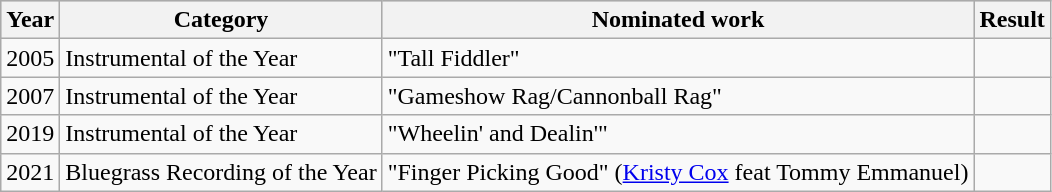<table class="wikitable">
<tr style="background:#ccc;">
<th>Year</th>
<th>Category</th>
<th>Nominated work</th>
<th>Result</th>
</tr>
<tr>
<td>2005</td>
<td>Instrumental of the Year</td>
<td>"Tall Fiddler"</td>
<td></td>
</tr>
<tr>
<td>2007</td>
<td>Instrumental of the Year</td>
<td>"Gameshow Rag/Cannonball Rag"</td>
<td></td>
</tr>
<tr>
<td>2019</td>
<td>Instrumental of the Year</td>
<td>"Wheelin' and Dealin'"</td>
<td></td>
</tr>
<tr>
<td>2021</td>
<td>Bluegrass Recording of the Year</td>
<td>"Finger Picking Good" (<a href='#'>Kristy Cox</a> feat Tommy Emmanuel)</td>
<td></td>
</tr>
</table>
